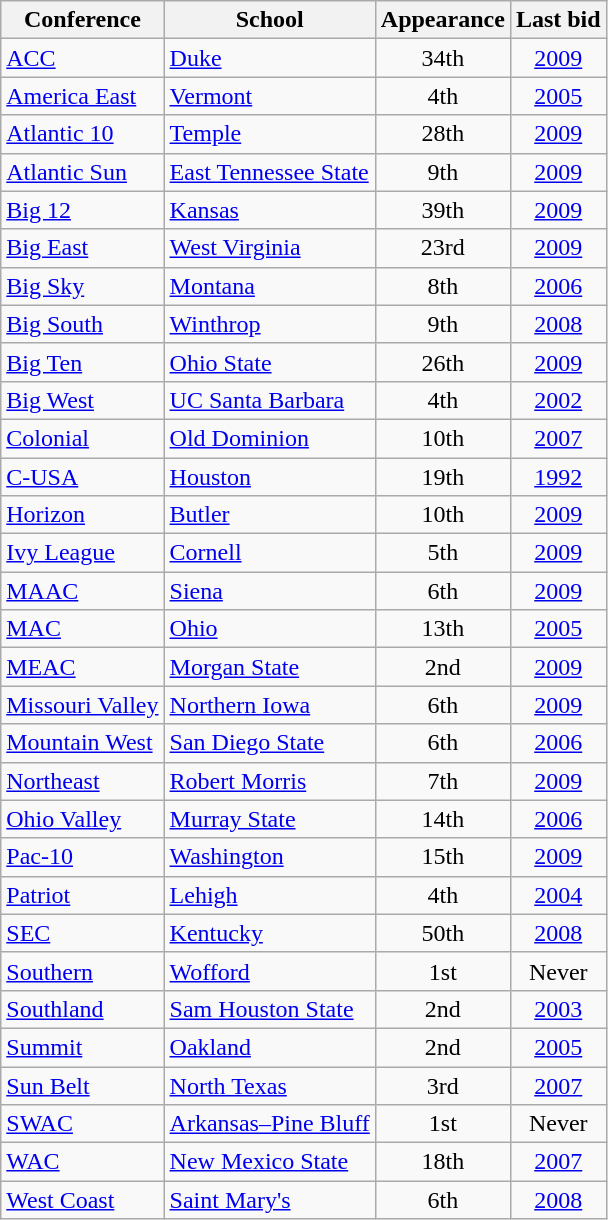<table class="wikitable sortable" style="text-align: center;">
<tr>
<th>Conference</th>
<th>School</th>
<th data-sort-type="number">Appearance</th>
<th>Last bid</th>
</tr>
<tr>
<td align=left><a href='#'>ACC</a></td>
<td align=left><a href='#'>Duke</a></td>
<td>34th</td>
<td><a href='#'>2009</a></td>
</tr>
<tr>
<td align=left><a href='#'>America East</a></td>
<td align=left><a href='#'>Vermont</a></td>
<td>4th</td>
<td><a href='#'>2005</a></td>
</tr>
<tr>
<td align=left><a href='#'>Atlantic 10</a></td>
<td align=left><a href='#'>Temple</a></td>
<td>28th</td>
<td><a href='#'>2009</a></td>
</tr>
<tr>
<td align=left><a href='#'>Atlantic Sun</a></td>
<td align=left><a href='#'>East Tennessee State</a></td>
<td>9th</td>
<td><a href='#'>2009</a></td>
</tr>
<tr>
<td align=left><a href='#'>Big 12</a></td>
<td align=left><a href='#'>Kansas</a></td>
<td>39th</td>
<td><a href='#'>2009</a></td>
</tr>
<tr>
<td align=left><a href='#'>Big East</a></td>
<td align=left><a href='#'>West Virginia</a></td>
<td>23rd</td>
<td><a href='#'>2009</a></td>
</tr>
<tr>
<td align=left><a href='#'>Big Sky</a></td>
<td align=left><a href='#'>Montana</a></td>
<td>8th</td>
<td><a href='#'>2006</a></td>
</tr>
<tr>
<td align=left><a href='#'>Big South</a></td>
<td align=left><a href='#'>Winthrop</a></td>
<td>9th</td>
<td><a href='#'>2008</a></td>
</tr>
<tr>
<td align=left><a href='#'>Big Ten</a></td>
<td align=left><a href='#'>Ohio State</a></td>
<td>26th</td>
<td><a href='#'>2009</a></td>
</tr>
<tr>
<td align=left><a href='#'>Big West</a></td>
<td align=left><a href='#'>UC Santa Barbara</a></td>
<td>4th</td>
<td><a href='#'>2002</a></td>
</tr>
<tr>
<td align=left><a href='#'>Colonial</a></td>
<td align=left><a href='#'>Old Dominion</a></td>
<td>10th</td>
<td><a href='#'>2007</a></td>
</tr>
<tr>
<td align=left><a href='#'>C-USA</a></td>
<td align=left><a href='#'>Houston</a></td>
<td>19th</td>
<td><a href='#'>1992</a></td>
</tr>
<tr>
<td align=left><a href='#'>Horizon</a></td>
<td align=left><a href='#'>Butler</a></td>
<td>10th</td>
<td><a href='#'>2009</a></td>
</tr>
<tr>
<td align=left><a href='#'>Ivy League</a></td>
<td align=left><a href='#'>Cornell</a></td>
<td>5th</td>
<td><a href='#'>2009</a></td>
</tr>
<tr>
<td align=left><a href='#'>MAAC</a></td>
<td align=left><a href='#'>Siena</a></td>
<td>6th</td>
<td><a href='#'>2009</a></td>
</tr>
<tr>
<td align=left><a href='#'>MAC</a></td>
<td align=left><a href='#'>Ohio</a></td>
<td>13th</td>
<td><a href='#'>2005</a></td>
</tr>
<tr>
<td align=left><a href='#'>MEAC</a></td>
<td align=left><a href='#'>Morgan State</a></td>
<td>2nd</td>
<td><a href='#'>2009</a></td>
</tr>
<tr>
<td align=left><a href='#'>Missouri Valley</a></td>
<td align=left><a href='#'>Northern Iowa</a></td>
<td>6th</td>
<td><a href='#'>2009</a></td>
</tr>
<tr>
<td align=left><a href='#'>Mountain West</a></td>
<td align=left><a href='#'>San Diego State</a></td>
<td>6th</td>
<td><a href='#'>2006</a></td>
</tr>
<tr>
<td align=left><a href='#'>Northeast</a></td>
<td align=left><a href='#'>Robert Morris</a></td>
<td>7th</td>
<td><a href='#'>2009</a></td>
</tr>
<tr>
<td align=left><a href='#'>Ohio Valley</a></td>
<td align=left><a href='#'>Murray State</a></td>
<td>14th</td>
<td><a href='#'>2006</a></td>
</tr>
<tr>
<td align=left><a href='#'>Pac-10</a></td>
<td align=left><a href='#'>Washington</a></td>
<td>15th</td>
<td><a href='#'>2009</a></td>
</tr>
<tr>
<td align=left><a href='#'>Patriot</a></td>
<td align=left><a href='#'>Lehigh</a></td>
<td>4th</td>
<td><a href='#'>2004</a></td>
</tr>
<tr>
<td align=left><a href='#'>SEC</a></td>
<td align=left><a href='#'>Kentucky</a></td>
<td>50th</td>
<td><a href='#'>2008</a></td>
</tr>
<tr>
<td align=left><a href='#'>Southern</a></td>
<td align=left><a href='#'>Wofford</a></td>
<td>1st</td>
<td>Never</td>
</tr>
<tr>
<td align=left><a href='#'>Southland</a></td>
<td align=left><a href='#'>Sam Houston State</a></td>
<td>2nd</td>
<td><a href='#'>2003</a></td>
</tr>
<tr>
<td align=left><a href='#'>Summit</a></td>
<td align=left><a href='#'>Oakland</a></td>
<td>2nd</td>
<td><a href='#'>2005</a></td>
</tr>
<tr>
<td align=left><a href='#'>Sun Belt</a></td>
<td align=left><a href='#'>North Texas</a></td>
<td>3rd</td>
<td><a href='#'>2007</a></td>
</tr>
<tr>
<td align=left><a href='#'>SWAC</a></td>
<td align=left><a href='#'>Arkansas–Pine Bluff</a></td>
<td>1st</td>
<td>Never</td>
</tr>
<tr>
<td align=left><a href='#'>WAC</a></td>
<td align=left><a href='#'>New Mexico State</a></td>
<td>18th</td>
<td><a href='#'>2007</a></td>
</tr>
<tr>
<td align=left><a href='#'>West Coast</a></td>
<td align=left><a href='#'>Saint Mary's</a></td>
<td>6th</td>
<td><a href='#'>2008</a></td>
</tr>
</table>
